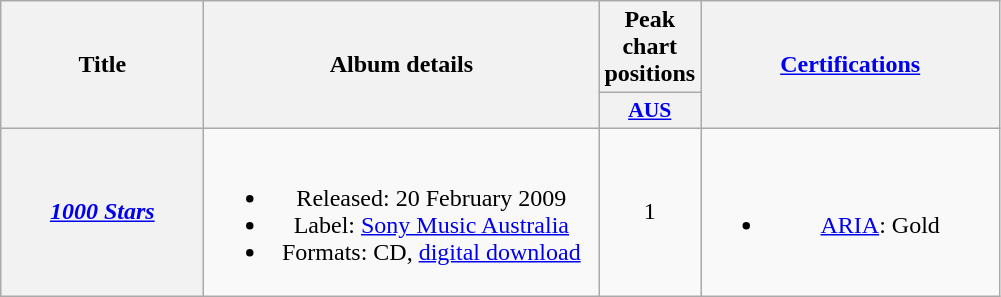<table class="wikitable plainrowheaders" style="text-align:center;">
<tr>
<th scope="col" rowspan="2" style="width:8em;">Title</th>
<th scope="col" rowspan="2" style="width:16em;">Album details</th>
<th scope="col">Peak chart positions</th>
<th scope="col" rowspan="2" style="width:12em;"><a href='#'>Certifications</a></th>
</tr>
<tr>
<th scope="col" style="width:2.2em;font-size:90%;"><a href='#'>AUS</a><br></th>
</tr>
<tr>
<th scope="row"><em><a href='#'>1000 Stars</a></em></th>
<td><br><ul><li>Released: 20 February 2009</li><li>Label: <a href='#'>Sony Music Australia</a></li><li>Formats: CD, <a href='#'>digital download</a></li></ul></td>
<td>1</td>
<td><br><ul><li><a href='#'>ARIA</a>: Gold</li></ul></td>
</tr>
</table>
